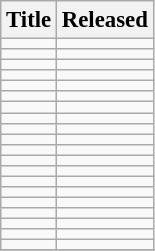<table class="wikitable" style="font-size:95%">
<tr>
<th>Title</th>
<th>Released</th>
</tr>
<tr>
<td></td>
<td></td>
</tr>
<tr>
<td></td>
<td></td>
</tr>
<tr>
<td></td>
<td></td>
</tr>
<tr>
<td></td>
<td></td>
</tr>
<tr>
<td></td>
<td></td>
</tr>
<tr>
<td></td>
<td></td>
</tr>
<tr>
<td></td>
<td></td>
</tr>
<tr>
<td></td>
<td></td>
</tr>
<tr>
<td></td>
<td></td>
</tr>
<tr>
<td></td>
<td></td>
</tr>
<tr>
<td></td>
<td></td>
</tr>
<tr>
<td></td>
<td></td>
</tr>
<tr>
<td></td>
<td></td>
</tr>
<tr>
<td></td>
<td></td>
</tr>
<tr>
<td></td>
<td></td>
</tr>
<tr>
<td></td>
<td></td>
</tr>
<tr>
<td></td>
<td></td>
</tr>
<tr>
<td></td>
<td></td>
</tr>
<tr>
<td></td>
<td></td>
</tr>
<tr>
<td></td>
<td></td>
</tr>
<tr>
</tr>
</table>
